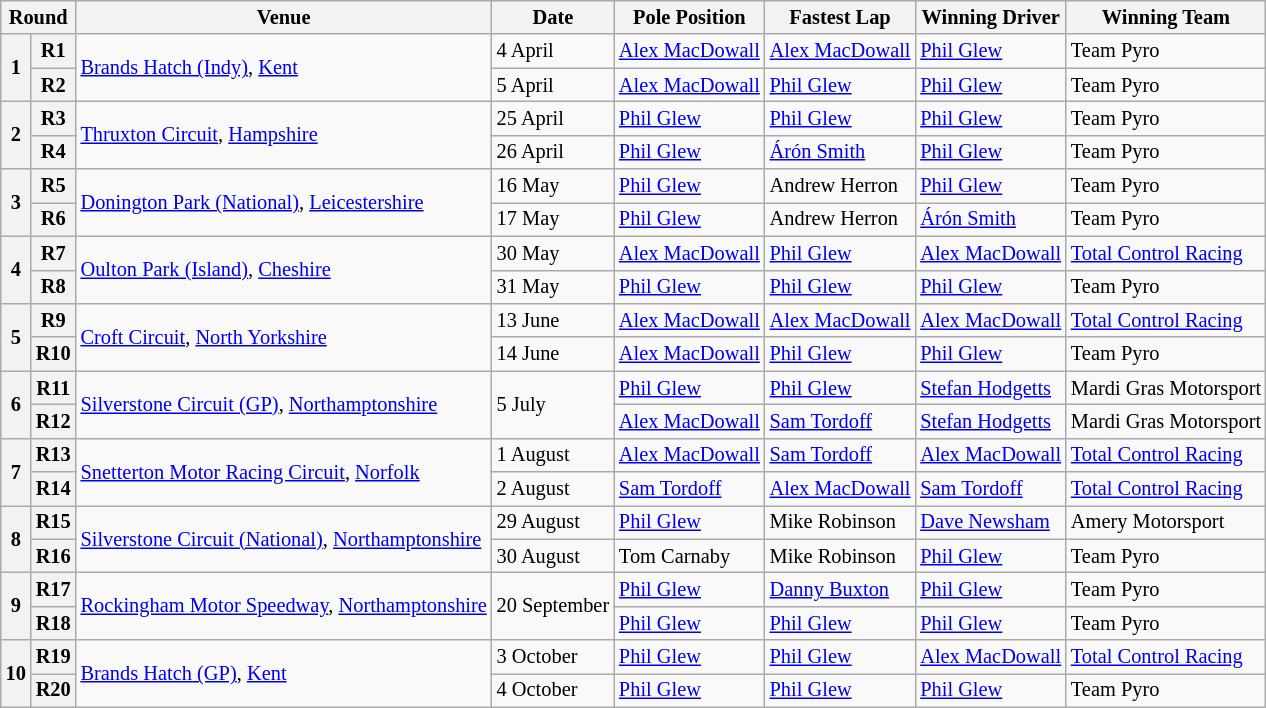<table class="wikitable" style="font-size: 85%">
<tr>
<th colspan=2>Round</th>
<th>Venue</th>
<th>Date</th>
<th>Pole Position</th>
<th>Fastest Lap</th>
<th>Winning Driver</th>
<th>Winning Team</th>
</tr>
<tr>
<th rowspan=2>1</th>
<th>R1</th>
<td rowspan=2><a href='#'>Brands Hatch (Indy)</a>, <a href='#'>Kent</a></td>
<td>4 April</td>
<td> <a href='#'>Alex MacDowall</a></td>
<td> <a href='#'>Alex MacDowall</a></td>
<td> <a href='#'>Phil Glew</a></td>
<td>Team Pyro</td>
</tr>
<tr>
<th>R2</th>
<td>5 April</td>
<td> <a href='#'>Alex MacDowall</a></td>
<td> <a href='#'>Phil Glew</a></td>
<td> <a href='#'>Phil Glew</a></td>
<td>Team Pyro</td>
</tr>
<tr>
<th rowspan=2>2</th>
<th>R3</th>
<td rowspan=2><a href='#'>Thruxton Circuit</a>, <a href='#'>Hampshire</a></td>
<td>25 April</td>
<td> <a href='#'>Phil Glew</a></td>
<td> <a href='#'>Phil Glew</a></td>
<td> <a href='#'>Phil Glew</a></td>
<td>Team Pyro</td>
</tr>
<tr>
<th>R4</th>
<td>26 April</td>
<td> <a href='#'>Phil Glew</a></td>
<td> <a href='#'>Árón Smith</a></td>
<td> <a href='#'>Phil Glew</a></td>
<td>Team Pyro</td>
</tr>
<tr>
<th rowspan=2>3</th>
<th>R5</th>
<td rowspan=2><a href='#'>Donington Park (National)</a>, <a href='#'>Leicestershire</a></td>
<td>16 May</td>
<td> <a href='#'>Phil Glew</a></td>
<td> Andrew Herron</td>
<td> <a href='#'>Phil Glew</a></td>
<td>Team Pyro</td>
</tr>
<tr>
<th>R6</th>
<td>17 May</td>
<td> <a href='#'>Phil Glew</a></td>
<td> Andrew Herron</td>
<td> <a href='#'>Árón Smith</a></td>
<td>Team Pyro</td>
</tr>
<tr>
<th rowspan=2>4</th>
<th>R7</th>
<td rowspan=2><a href='#'>Oulton Park (Island)</a>, <a href='#'>Cheshire</a></td>
<td>30 May</td>
<td> <a href='#'>Alex MacDowall</a></td>
<td> <a href='#'>Phil Glew</a></td>
<td> <a href='#'>Alex MacDowall</a></td>
<td><a href='#'>Total Control Racing</a></td>
</tr>
<tr>
<th>R8</th>
<td>31 May</td>
<td> <a href='#'>Phil Glew</a></td>
<td> <a href='#'>Phil Glew</a></td>
<td> <a href='#'>Phil Glew</a></td>
<td>Team Pyro</td>
</tr>
<tr>
<th rowspan=2>5</th>
<th>R9</th>
<td rowspan=2><a href='#'>Croft Circuit</a>, <a href='#'>North Yorkshire</a></td>
<td>13 June</td>
<td> <a href='#'>Alex MacDowall</a></td>
<td> <a href='#'>Alex MacDowall</a></td>
<td> <a href='#'>Alex MacDowall</a></td>
<td><a href='#'>Total Control Racing</a></td>
</tr>
<tr>
<th>R10</th>
<td>14 June</td>
<td> <a href='#'>Alex MacDowall</a></td>
<td> <a href='#'>Phil Glew</a></td>
<td> <a href='#'>Phil Glew</a></td>
<td>Team Pyro</td>
</tr>
<tr>
<th rowspan=2>6</th>
<th>R11</th>
<td rowspan=2><a href='#'>Silverstone Circuit (GP)</a>, <a href='#'>Northamptonshire</a></td>
<td rowspan=2>5 July</td>
<td> <a href='#'>Phil Glew</a></td>
<td> <a href='#'>Phil Glew</a></td>
<td> <a href='#'>Stefan Hodgetts</a></td>
<td>Mardi Gras Motorsport</td>
</tr>
<tr>
<th>R12</th>
<td> <a href='#'>Alex MacDowall</a></td>
<td> <a href='#'>Sam Tordoff</a></td>
<td> <a href='#'>Stefan Hodgetts</a></td>
<td>Mardi Gras Motorsport</td>
</tr>
<tr>
<th rowspan=2>7</th>
<th>R13</th>
<td rowspan=2><a href='#'>Snetterton Motor Racing Circuit</a>, <a href='#'>Norfolk</a></td>
<td>1 August</td>
<td> <a href='#'>Alex MacDowall</a></td>
<td> <a href='#'>Sam Tordoff</a></td>
<td> <a href='#'>Alex MacDowall</a></td>
<td><a href='#'>Total Control Racing</a></td>
</tr>
<tr>
<th>R14</th>
<td>2 August</td>
<td> <a href='#'>Sam Tordoff</a></td>
<td> <a href='#'>Alex MacDowall</a></td>
<td> <a href='#'>Sam Tordoff</a></td>
<td><a href='#'>Total Control Racing</a></td>
</tr>
<tr>
<th rowspan=2>8</th>
<th>R15</th>
<td rowspan=2><a href='#'>Silverstone Circuit (National)</a>, <a href='#'>Northamptonshire</a></td>
<td>29 August</td>
<td> <a href='#'>Phil Glew</a></td>
<td> Mike Robinson</td>
<td> <a href='#'>Dave Newsham</a></td>
<td>Amery Motorsport</td>
</tr>
<tr>
<th>R16</th>
<td>30 August</td>
<td> Tom Carnaby</td>
<td> Mike Robinson</td>
<td> <a href='#'>Phil Glew</a></td>
<td>Team Pyro</td>
</tr>
<tr>
<th rowspan=2>9</th>
<th>R17</th>
<td rowspan=2><a href='#'>Rockingham Motor Speedway</a>, <a href='#'>Northamptonshire</a></td>
<td rowspan=2>20 September</td>
<td> <a href='#'>Phil Glew</a></td>
<td> <a href='#'>Danny Buxton</a></td>
<td> <a href='#'>Phil Glew</a></td>
<td>Team Pyro</td>
</tr>
<tr>
<th>R18</th>
<td> <a href='#'>Phil Glew</a></td>
<td> <a href='#'>Phil Glew</a></td>
<td> <a href='#'>Phil Glew</a></td>
<td>Team Pyro</td>
</tr>
<tr>
<th rowspan=2>10</th>
<th>R19</th>
<td rowspan=2><a href='#'>Brands Hatch (GP)</a>, <a href='#'>Kent</a></td>
<td>3 October</td>
<td> <a href='#'>Phil Glew</a></td>
<td> <a href='#'>Phil Glew</a></td>
<td> <a href='#'>Alex MacDowall</a></td>
<td><a href='#'>Total Control Racing</a></td>
</tr>
<tr>
<th>R20</th>
<td>4 October</td>
<td> <a href='#'>Phil Glew</a></td>
<td> <a href='#'>Phil Glew</a></td>
<td> <a href='#'>Phil Glew</a></td>
<td>Team Pyro</td>
</tr>
</table>
